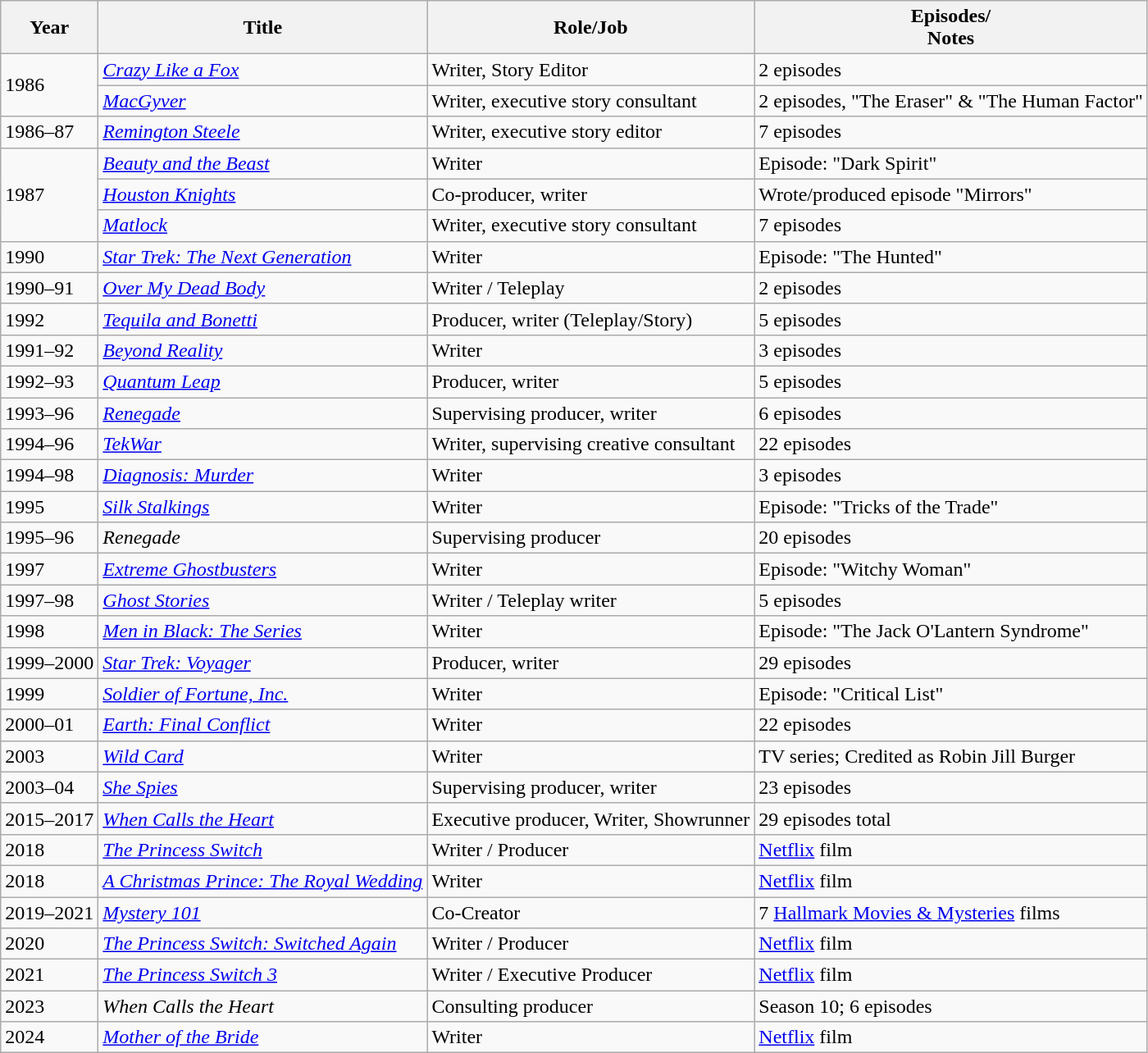<table class="wikitable sortable">
<tr style="text-align:center;">
<th>Year</th>
<th>Title</th>
<th>Role/Job</th>
<th>Episodes/<br>Notes</th>
</tr>
<tr>
<td rowspan=2>1986</td>
<td><em><a href='#'>Crazy Like a Fox</a></em></td>
<td>Writer, Story Editor</td>
<td>2 episodes</td>
</tr>
<tr>
<td><em><a href='#'>MacGyver</a></em></td>
<td>Writer, executive story consultant</td>
<td>2 episodes, "The Eraser" & "The Human Factor"</td>
</tr>
<tr>
<td>1986–87</td>
<td><em><a href='#'>Remington Steele</a></em></td>
<td>Writer, executive story editor</td>
<td>7 episodes</td>
</tr>
<tr>
<td rowspan=3>1987</td>
<td><em><a href='#'>Beauty and the Beast</a></em></td>
<td>Writer</td>
<td>Episode: "Dark Spirit"</td>
</tr>
<tr>
<td><em><a href='#'>Houston Knights</a></em></td>
<td>Co-producer, writer</td>
<td>Wrote/produced episode "Mirrors"</td>
</tr>
<tr>
<td><em><a href='#'>Matlock</a></em></td>
<td>Writer, executive story consultant</td>
<td>7 episodes</td>
</tr>
<tr>
<td>1990</td>
<td><em><a href='#'>Star Trek: The Next Generation</a></em></td>
<td>Writer</td>
<td>Episode: "The Hunted"</td>
</tr>
<tr>
<td>1990–91</td>
<td><em><a href='#'>Over My Dead Body</a></em></td>
<td>Writer / Teleplay</td>
<td>2 episodes</td>
</tr>
<tr>
<td>1992</td>
<td><em><a href='#'>Tequila and Bonetti</a></em></td>
<td>Producer, writer (Teleplay/Story)</td>
<td>5 episodes</td>
</tr>
<tr>
<td>1991–92</td>
<td><em><a href='#'>Beyond Reality</a></em></td>
<td>Writer</td>
<td>3 episodes</td>
</tr>
<tr>
<td>1992–93</td>
<td><em><a href='#'>Quantum Leap</a></em></td>
<td>Producer, writer</td>
<td>5 episodes</td>
</tr>
<tr>
<td>1993–96</td>
<td><em><a href='#'>Renegade</a></em></td>
<td>Supervising producer, writer</td>
<td>6 episodes</td>
</tr>
<tr>
<td>1994–96</td>
<td><em><a href='#'>TekWar</a></em></td>
<td>Writer, supervising creative consultant</td>
<td>22 episodes</td>
</tr>
<tr>
<td>1994–98</td>
<td><em><a href='#'>Diagnosis: Murder</a></em></td>
<td>Writer</td>
<td>3 episodes</td>
</tr>
<tr>
<td>1995</td>
<td><em><a href='#'>Silk Stalkings</a></em></td>
<td>Writer</td>
<td>Episode: "Tricks of the Trade"</td>
</tr>
<tr>
<td>1995–96</td>
<td><em>Renegade</em></td>
<td>Supervising producer</td>
<td>20 episodes</td>
</tr>
<tr>
<td>1997</td>
<td><em><a href='#'>Extreme Ghostbusters</a></em></td>
<td>Writer</td>
<td>Episode: "Witchy Woman"</td>
</tr>
<tr>
<td>1997–98</td>
<td><em><a href='#'>Ghost Stories</a></em></td>
<td>Writer / Teleplay writer</td>
<td>5 episodes</td>
</tr>
<tr>
<td>1998</td>
<td><em><a href='#'>Men in Black: The Series</a></em></td>
<td>Writer</td>
<td>Episode: "The Jack O'Lantern Syndrome"</td>
</tr>
<tr>
<td>1999–2000</td>
<td><em><a href='#'>Star Trek: Voyager</a></em></td>
<td>Producer, writer</td>
<td>29 episodes</td>
</tr>
<tr>
<td>1999</td>
<td><em><a href='#'>Soldier of Fortune, Inc.</a></em></td>
<td>Writer</td>
<td>Episode: "Critical List"</td>
</tr>
<tr>
<td>2000–01</td>
<td><em><a href='#'>Earth: Final Conflict</a></em></td>
<td>Writer</td>
<td>22 episodes</td>
</tr>
<tr>
<td>2003</td>
<td><em><a href='#'>Wild Card</a></em></td>
<td>Writer</td>
<td>TV series; Credited as Robin Jill Burger</td>
</tr>
<tr>
<td>2003–04</td>
<td><em><a href='#'>She Spies</a></em></td>
<td>Supervising producer, writer</td>
<td>23 episodes</td>
</tr>
<tr>
<td>2015–2017</td>
<td><em><a href='#'>When Calls the Heart</a></em></td>
<td>Executive producer, Writer, Showrunner</td>
<td>29 episodes total</td>
</tr>
<tr>
<td>2018</td>
<td><em><a href='#'>The Princess Switch</a></em></td>
<td>Writer / Producer</td>
<td><a href='#'>Netflix</a> film</td>
</tr>
<tr>
<td>2018</td>
<td><em><a href='#'>A Christmas Prince: The Royal Wedding</a></em></td>
<td>Writer</td>
<td><a href='#'>Netflix</a> film</td>
</tr>
<tr>
<td>2019–2021</td>
<td><em><a href='#'>Mystery 101</a></em></td>
<td>Co-Creator</td>
<td>7 <a href='#'>Hallmark Movies & Mysteries</a> films</td>
</tr>
<tr>
<td>2020</td>
<td><em><a href='#'>The Princess Switch: Switched Again</a></em></td>
<td>Writer / Producer</td>
<td><a href='#'>Netflix</a> film</td>
</tr>
<tr>
<td>2021</td>
<td><em><a href='#'>The Princess Switch 3</a></em></td>
<td>Writer / Executive Producer</td>
<td><a href='#'>Netflix</a> film</td>
</tr>
<tr>
<td>2023</td>
<td><em>When Calls the Heart</em></td>
<td>Consulting producer</td>
<td>Season 10; 6 episodes</td>
</tr>
<tr>
<td>2024</td>
<td><em><a href='#'>Mother of the Bride</a></em></td>
<td>Writer</td>
<td><a href='#'>Netflix</a> film</td>
</tr>
</table>
